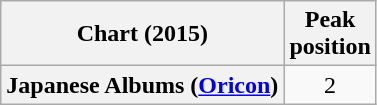<table class="wikitable plainrowheaders" style="text-align:center">
<tr>
<th scope="col">Chart (2015)</th>
<th scope="col">Peak<br> position</th>
</tr>
<tr>
<th scope="row">Japanese Albums (<a href='#'>Oricon</a>)</th>
<td>2</td>
</tr>
</table>
